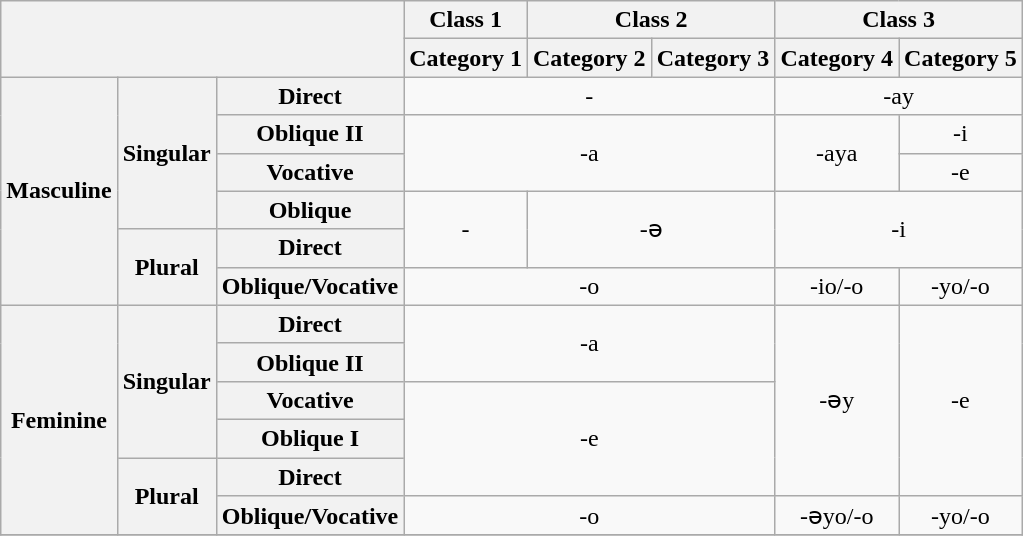<table class="wikitable" style="text-align: center">
<tr>
<th colspan="3" rowspan="2"></th>
<th>Class 1</th>
<th colspan="2">Class 2</th>
<th colspan="2">Class 3</th>
</tr>
<tr>
<th>Category 1</th>
<th>Category 2</th>
<th>Category 3</th>
<th>Category 4</th>
<th>Category 5</th>
</tr>
<tr>
<th rowspan=6>Masculine</th>
<th rowspan=4>Singular</th>
<th>Direct</th>
<td colspan=3>-</td>
<td colspan=2>-ay</td>
</tr>
<tr>
<th>Oblique II</th>
<td rowspan="2" colspan=3>-a</td>
<td rowspan="2">-aya</td>
<td>-i</td>
</tr>
<tr>
<th>Vocative</th>
<td>-e</td>
</tr>
<tr>
<th>Oblique</th>
<td rowspan=2>-</td>
<td rowspan=2 colspan=2>-ə</td>
<td rowspan=2 colspan=2>-i</td>
</tr>
<tr>
<th rowspan=2>Plural</th>
<th>Direct</th>
</tr>
<tr>
<th>Oblique/Vocative</th>
<td colspan=3>-o</td>
<td>-io/-o</td>
<td>-yo/-o</td>
</tr>
<tr>
<th rowspan=6>Feminine</th>
<th rowspan=4>Singular</th>
<th>Direct</th>
<td rowspan=2 colspan=3>-a</td>
<td rowspan=5>-əy</td>
<td rowspan=5>-e</td>
</tr>
<tr>
<th>Oblique II</th>
</tr>
<tr>
<th>Vocative</th>
<td rowspan=3 colspan=3>-e</td>
</tr>
<tr>
<th>Oblique I</th>
</tr>
<tr>
<th rowspan=2>Plural</th>
<th>Direct</th>
</tr>
<tr>
<th>Oblique/Vocative</th>
<td colspan=3>-o</td>
<td>-əyo/-o</td>
<td>-yo/-o</td>
</tr>
<tr>
</tr>
</table>
